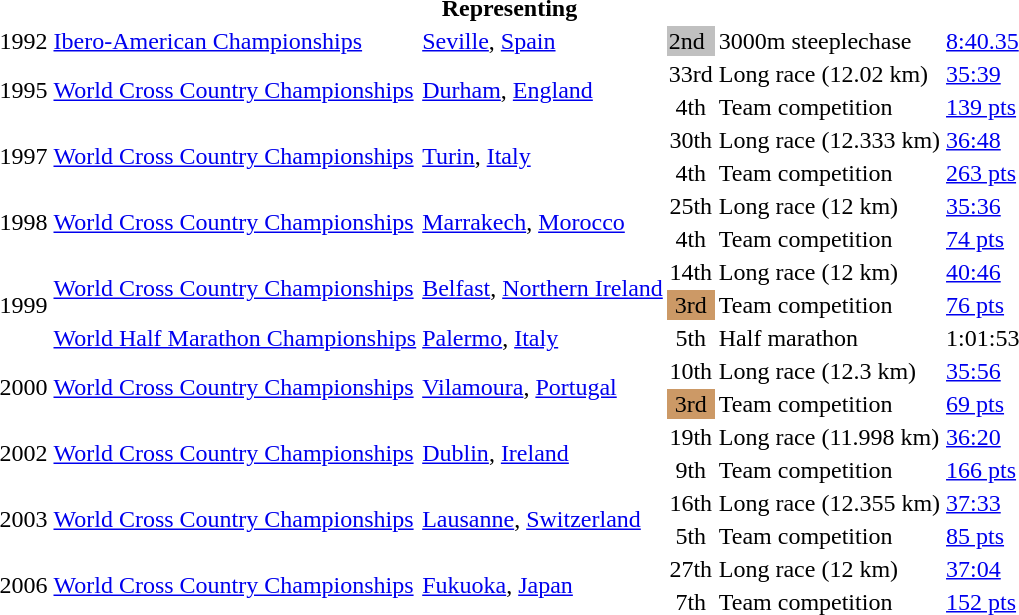<table>
<tr>
<th colspan="6">Representing </th>
</tr>
<tr>
<td>1992</td>
<td><a href='#'>Ibero-American Championships</a></td>
<td><a href='#'>Seville</a>, <a href='#'>Spain</a></td>
<td bgcolor=silver>2nd</td>
<td>3000m steeplechase</td>
<td><a href='#'>8:40.35</a></td>
</tr>
<tr>
<td rowspan=2>1995</td>
<td rowspan=2><a href='#'>World Cross Country Championships</a></td>
<td rowspan=2><a href='#'>Durham</a>, <a href='#'>England</a></td>
<td align="center">33rd</td>
<td>Long race (12.02 km)</td>
<td><a href='#'>35:39</a></td>
</tr>
<tr>
<td align="center">4th</td>
<td>Team competition</td>
<td><a href='#'>139 pts</a></td>
</tr>
<tr>
<td rowspan=2>1997</td>
<td rowspan=2><a href='#'>World Cross Country Championships</a></td>
<td rowspan=2><a href='#'>Turin</a>, <a href='#'>Italy</a></td>
<td align="center">30th</td>
<td>Long race (12.333 km)</td>
<td><a href='#'>36:48</a></td>
</tr>
<tr>
<td align="center">4th</td>
<td>Team competition</td>
<td><a href='#'>263 pts</a></td>
</tr>
<tr>
<td rowspan=2>1998</td>
<td rowspan=2><a href='#'>World Cross Country Championships</a></td>
<td rowspan=2><a href='#'>Marrakech</a>, <a href='#'>Morocco</a></td>
<td align="center">25th</td>
<td>Long race (12 km)</td>
<td><a href='#'>35:36</a></td>
</tr>
<tr>
<td align="center">4th</td>
<td>Team competition</td>
<td><a href='#'>74 pts</a></td>
</tr>
<tr>
<td rowspan=3>1999</td>
<td rowspan=2><a href='#'>World Cross Country Championships</a></td>
<td rowspan=2><a href='#'>Belfast</a>, <a href='#'>Northern Ireland</a></td>
<td align="center">14th</td>
<td>Long race (12 km)</td>
<td><a href='#'>40:46</a></td>
</tr>
<tr>
<td bgcolor="cc9966" align="center">3rd</td>
<td>Team competition</td>
<td><a href='#'>76 pts</a></td>
</tr>
<tr>
<td><a href='#'>World Half Marathon Championships</a></td>
<td><a href='#'>Palermo</a>, <a href='#'>Italy</a></td>
<td align="center">5th</td>
<td>Half marathon</td>
<td>1:01:53</td>
</tr>
<tr>
<td rowspan=2>2000</td>
<td rowspan=2><a href='#'>World Cross Country Championships</a></td>
<td rowspan=2><a href='#'>Vilamoura</a>, <a href='#'>Portugal</a></td>
<td align="center">10th</td>
<td>Long race (12.3 km)</td>
<td><a href='#'>35:56</a></td>
</tr>
<tr>
<td bgcolor="cc9966" align="center">3rd</td>
<td>Team competition</td>
<td><a href='#'>69 pts</a></td>
</tr>
<tr>
<td rowspan=2>2002</td>
<td rowspan=2><a href='#'>World Cross Country Championships</a></td>
<td rowspan=2><a href='#'>Dublin</a>, <a href='#'>Ireland</a></td>
<td align="center">19th</td>
<td>Long race (11.998 km)</td>
<td><a href='#'>36:20</a></td>
</tr>
<tr>
<td align="center">9th</td>
<td>Team competition</td>
<td><a href='#'>166 pts</a></td>
</tr>
<tr>
<td rowspan=2>2003</td>
<td rowspan=2><a href='#'>World Cross Country Championships</a></td>
<td rowspan=2><a href='#'>Lausanne</a>, <a href='#'>Switzerland</a></td>
<td align="center">16th</td>
<td>Long race (12.355 km)</td>
<td><a href='#'>37:33</a></td>
</tr>
<tr>
<td align="center">5th</td>
<td>Team competition</td>
<td><a href='#'>85 pts</a></td>
</tr>
<tr>
<td rowspan=2>2006</td>
<td rowspan=2><a href='#'>World Cross Country Championships</a></td>
<td rowspan=2><a href='#'>Fukuoka</a>, <a href='#'>Japan</a></td>
<td align="center">27th</td>
<td>Long race (12 km)</td>
<td><a href='#'>37:04</a></td>
</tr>
<tr>
<td align="center">7th</td>
<td>Team competition</td>
<td><a href='#'>152 pts</a></td>
</tr>
</table>
